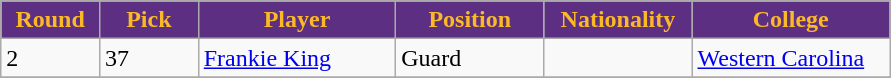<table class="wikitable sortable sortable">
<tr>
<th style="background:#5c2f83; color:#fcb926" width="10%">Round</th>
<th style="background:#5c2f83; color:#fcb926" width="10%">Pick</th>
<th style="background:#5c2f83; color:#fcb926" width="20%">Player</th>
<th style="background:#5c2f83; color:#fcb926" width="15%">Position</th>
<th style="background:#5c2f83; color:#fcb926" width="15%">Nationality</th>
<th style="background:#5c2f83; color:#fcb926" width="20%">College</th>
</tr>
<tr>
<td>2</td>
<td>37</td>
<td><a href='#'>Frankie King</a></td>
<td>Guard</td>
<td></td>
<td><a href='#'>Western Carolina</a></td>
</tr>
<tr>
</tr>
</table>
